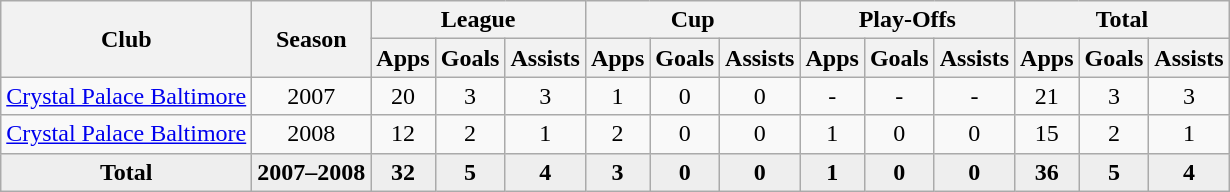<table class="wikitable" style="text-align: center;">
<tr>
<th rowspan="2">Club</th>
<th rowspan="2">Season</th>
<th colspan="3">League</th>
<th colspan="3">Cup</th>
<th colspan="3">Play-Offs</th>
<th colspan="3">Total</th>
</tr>
<tr>
<th>Apps</th>
<th>Goals</th>
<th>Assists</th>
<th>Apps</th>
<th>Goals</th>
<th>Assists</th>
<th>Apps</th>
<th>Goals</th>
<th>Assists</th>
<th>Apps</th>
<th>Goals</th>
<th>Assists</th>
</tr>
<tr>
<td rowspan="1" valign="top"><a href='#'>Crystal Palace Baltimore</a></td>
<td>2007</td>
<td>20</td>
<td>3</td>
<td>3</td>
<td>1</td>
<td>0</td>
<td>0</td>
<td>-</td>
<td>-</td>
<td>-</td>
<td>21</td>
<td>3</td>
<td>3</td>
</tr>
<tr>
<td><a href='#'>Crystal Palace Baltimore</a></td>
<td>2008</td>
<td>12</td>
<td>2</td>
<td>1</td>
<td>2</td>
<td>0</td>
<td>0</td>
<td>1</td>
<td>0</td>
<td>0</td>
<td>15</td>
<td>2</td>
<td>1</td>
</tr>
<tr style="font-weight:bold; background-color:#eeeeee;">
<td><strong>Total</strong></td>
<td>2007–2008</td>
<td>32</td>
<td>5</td>
<td>4</td>
<td>3</td>
<td>0</td>
<td>0</td>
<td>1</td>
<td>0</td>
<td>0</td>
<td>36</td>
<td>5</td>
<td>4</td>
</tr>
</table>
